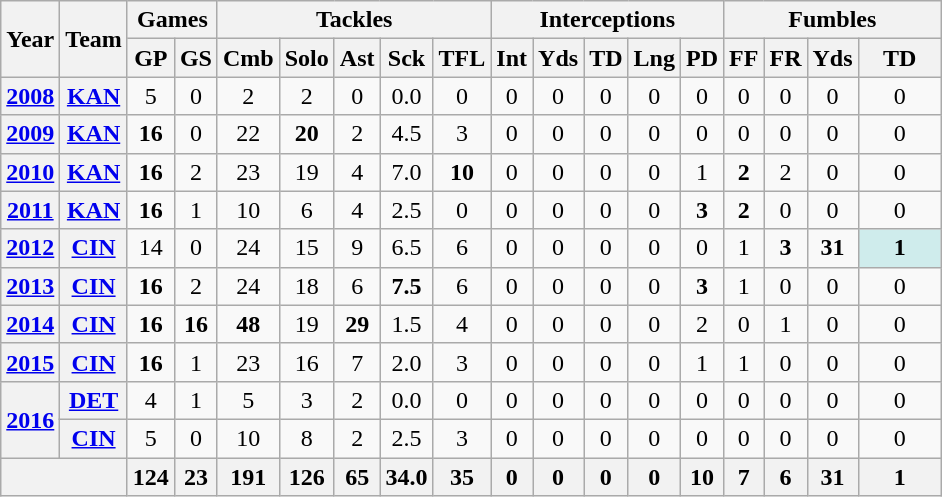<table class="wikitable" style="text-align:center">
<tr>
<th rowspan="2">Year</th>
<th rowspan="2">Team</th>
<th colspan="2">Games</th>
<th colspan="5">Tackles</th>
<th colspan="5">Interceptions</th>
<th colspan="4">Fumbles</th>
</tr>
<tr>
<th>GP</th>
<th>GS</th>
<th>Cmb</th>
<th>Solo</th>
<th>Ast</th>
<th>Sck</th>
<th>TFL</th>
<th>Int</th>
<th>Yds</th>
<th>TD</th>
<th>Lng</th>
<th>PD</th>
<th>FF</th>
<th>FR</th>
<th>Yds</th>
<th>TD</th>
</tr>
<tr>
<th><a href='#'>2008</a></th>
<th><a href='#'>KAN</a></th>
<td>5</td>
<td>0</td>
<td>2</td>
<td>2</td>
<td>0</td>
<td>0.0</td>
<td>0</td>
<td>0</td>
<td>0</td>
<td>0</td>
<td>0</td>
<td>0</td>
<td>0</td>
<td>0</td>
<td>0</td>
<td>0</td>
</tr>
<tr>
<th><a href='#'>2009</a></th>
<th><a href='#'>KAN</a></th>
<td><strong>16</strong></td>
<td>0</td>
<td>22</td>
<td><strong>20</strong></td>
<td>2</td>
<td>4.5</td>
<td>3</td>
<td>0</td>
<td>0</td>
<td>0</td>
<td>0</td>
<td>0</td>
<td>0</td>
<td>0</td>
<td>0</td>
<td>0</td>
</tr>
<tr>
<th><a href='#'>2010</a></th>
<th><a href='#'>KAN</a></th>
<td><strong>16</strong></td>
<td>2</td>
<td>23</td>
<td>19</td>
<td>4</td>
<td>7.0</td>
<td><strong>10</strong></td>
<td>0</td>
<td>0</td>
<td>0</td>
<td>0</td>
<td>1</td>
<td><strong>2</strong></td>
<td>2</td>
<td>0</td>
<td>0</td>
</tr>
<tr>
<th><a href='#'>2011</a></th>
<th><a href='#'>KAN</a></th>
<td><strong>16</strong></td>
<td>1</td>
<td>10</td>
<td>6</td>
<td>4</td>
<td>2.5</td>
<td>0</td>
<td>0</td>
<td>0</td>
<td>0</td>
<td>0</td>
<td><strong>3</strong></td>
<td><strong>2</strong></td>
<td>0</td>
<td>0</td>
<td>0</td>
</tr>
<tr>
<th><a href='#'>2012</a></th>
<th><a href='#'>CIN</a></th>
<td>14</td>
<td>0</td>
<td>24</td>
<td>15</td>
<td>9</td>
<td>6.5</td>
<td>6</td>
<td>0</td>
<td>0</td>
<td>0</td>
<td>0</td>
<td>0</td>
<td>1</td>
<td><strong>3</strong></td>
<td><strong>31</strong></td>
<td style="background:#cfecec; width:3em;"><strong>1</strong></td>
</tr>
<tr>
<th><a href='#'>2013</a></th>
<th><a href='#'>CIN</a></th>
<td><strong>16</strong></td>
<td>2</td>
<td>24</td>
<td>18</td>
<td>6</td>
<td><strong>7.5</strong></td>
<td>6</td>
<td>0</td>
<td>0</td>
<td>0</td>
<td>0</td>
<td><strong>3</strong></td>
<td>1</td>
<td>0</td>
<td>0</td>
<td>0</td>
</tr>
<tr>
<th><a href='#'>2014</a></th>
<th><a href='#'>CIN</a></th>
<td><strong>16</strong></td>
<td><strong>16</strong></td>
<td><strong>48</strong></td>
<td>19</td>
<td><strong>29</strong></td>
<td>1.5</td>
<td>4</td>
<td>0</td>
<td>0</td>
<td>0</td>
<td>0</td>
<td>2</td>
<td>0</td>
<td>1</td>
<td>0</td>
<td>0</td>
</tr>
<tr>
<th><a href='#'>2015</a></th>
<th><a href='#'>CIN</a></th>
<td><strong>16</strong></td>
<td>1</td>
<td>23</td>
<td>16</td>
<td>7</td>
<td>2.0</td>
<td>3</td>
<td>0</td>
<td>0</td>
<td>0</td>
<td>0</td>
<td>1</td>
<td>1</td>
<td>0</td>
<td>0</td>
<td>0</td>
</tr>
<tr>
<th rowspan="2"><a href='#'>2016</a></th>
<th><a href='#'>DET</a></th>
<td>4</td>
<td>1</td>
<td>5</td>
<td>3</td>
<td>2</td>
<td>0.0</td>
<td>0</td>
<td>0</td>
<td>0</td>
<td>0</td>
<td>0</td>
<td>0</td>
<td>0</td>
<td>0</td>
<td>0</td>
<td>0</td>
</tr>
<tr>
<th><a href='#'>CIN</a></th>
<td>5</td>
<td>0</td>
<td>10</td>
<td>8</td>
<td>2</td>
<td>2.5</td>
<td>3</td>
<td>0</td>
<td>0</td>
<td>0</td>
<td>0</td>
<td>0</td>
<td>0</td>
<td>0</td>
<td>0</td>
<td>0</td>
</tr>
<tr>
<th colspan="2"></th>
<th>124</th>
<th>23</th>
<th>191</th>
<th>126</th>
<th>65</th>
<th>34.0</th>
<th>35</th>
<th>0</th>
<th>0</th>
<th>0</th>
<th>0</th>
<th>10</th>
<th>7</th>
<th>6</th>
<th>31</th>
<th>1</th>
</tr>
</table>
